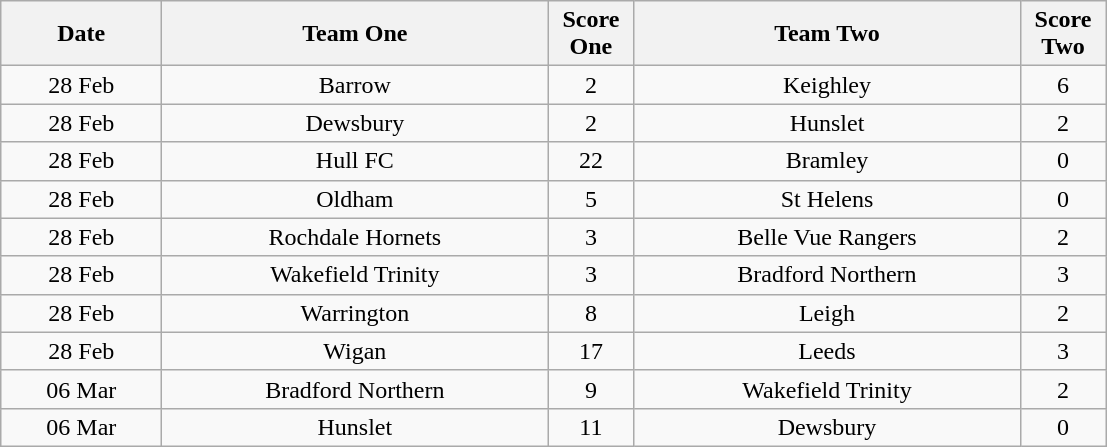<table class="wikitable" style="text-align: center">
<tr>
<th width=100>Date</th>
<th width=250>Team One</th>
<th width=50>Score One</th>
<th width=250>Team Two</th>
<th width=50>Score Two</th>
</tr>
<tr>
<td>28 Feb</td>
<td>Barrow</td>
<td>2</td>
<td>Keighley</td>
<td>6</td>
</tr>
<tr>
<td>28 Feb</td>
<td>Dewsbury</td>
<td>2</td>
<td>Hunslet</td>
<td>2</td>
</tr>
<tr>
<td>28 Feb</td>
<td>Hull FC</td>
<td>22</td>
<td>Bramley</td>
<td>0</td>
</tr>
<tr>
<td>28 Feb</td>
<td>Oldham</td>
<td>5</td>
<td>St Helens</td>
<td>0</td>
</tr>
<tr>
<td>28 Feb</td>
<td>Rochdale Hornets</td>
<td>3</td>
<td>Belle Vue Rangers</td>
<td>2</td>
</tr>
<tr>
<td>28 Feb</td>
<td>Wakefield Trinity</td>
<td>3</td>
<td>Bradford Northern</td>
<td>3</td>
</tr>
<tr>
<td>28 Feb</td>
<td>Warrington</td>
<td>8</td>
<td>Leigh</td>
<td>2</td>
</tr>
<tr>
<td>28 Feb</td>
<td>Wigan</td>
<td>17</td>
<td>Leeds</td>
<td>3</td>
</tr>
<tr>
<td>06 Mar</td>
<td>Bradford Northern</td>
<td>9</td>
<td>Wakefield Trinity</td>
<td>2</td>
</tr>
<tr>
<td>06 Mar</td>
<td>Hunslet</td>
<td>11</td>
<td>Dewsbury</td>
<td>0</td>
</tr>
</table>
